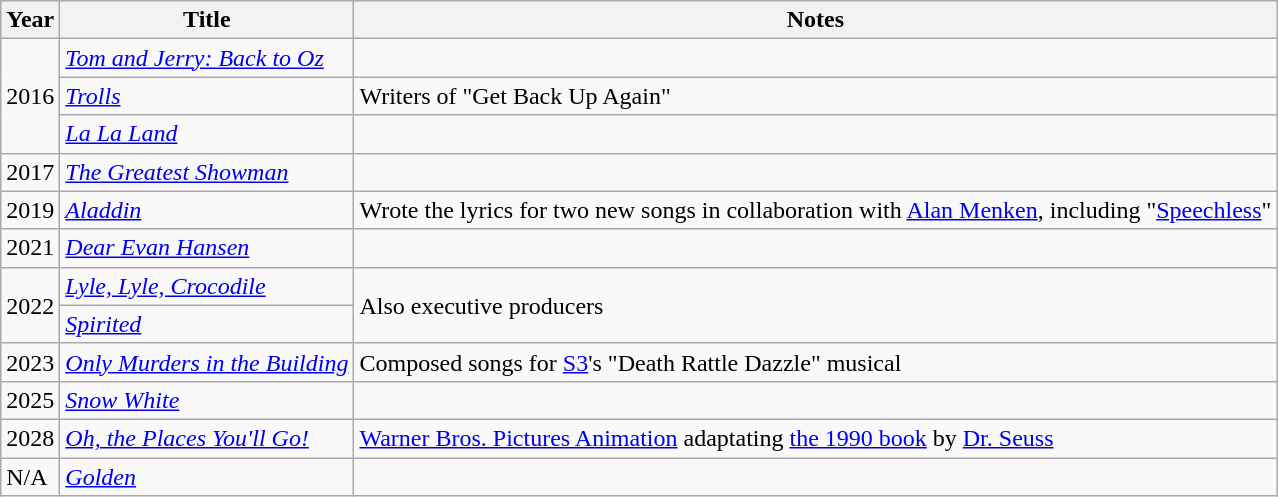<table class="wikitable">
<tr>
<th>Year</th>
<th>Title</th>
<th>Notes</th>
</tr>
<tr>
<td rowspan= 3>2016</td>
<td><em><a href='#'>Tom and Jerry: Back to Oz</a></em></td>
<td></td>
</tr>
<tr>
<td><a href='#'><em>Trolls</em></a></td>
<td>Writers of "Get Back Up Again"</td>
</tr>
<tr>
<td><em><a href='#'>La La Land</a></em></td>
<td></td>
</tr>
<tr>
<td>2017</td>
<td><em><a href='#'>The Greatest Showman</a></em></td>
<td></td>
</tr>
<tr>
<td>2019</td>
<td><em><a href='#'>Aladdin</a></em></td>
<td>Wrote the lyrics for two new songs in collaboration with <a href='#'>Alan Menken</a>, including "<a href='#'>Speechless</a>"</td>
</tr>
<tr>
<td>2021</td>
<td><em><a href='#'>Dear Evan Hansen</a></em></td>
<td></td>
</tr>
<tr>
<td rowspan= 2>2022</td>
<td><em><a href='#'>Lyle, Lyle, Crocodile</a></em></td>
<td rowspan=2>Also executive producers</td>
</tr>
<tr>
<td><em><a href='#'>Spirited</a></em></td>
</tr>
<tr>
<td>2023</td>
<td><em><a href='#'>Only Murders in the Building</a></em></td>
<td>Composed songs for <a href='#'>S3</a>'s "Death Rattle Dazzle" musical</td>
</tr>
<tr>
<td>2025</td>
<td><em><a href='#'>Snow White</a></em></td>
<td></td>
</tr>
<tr>
<td>2028</td>
<td><em><a href='#'>Oh, the Places You'll Go!</a></em></td>
<td><a href='#'>Warner Bros. Pictures Animation</a> adaptating <a href='#'>the 1990 book</a> by <a href='#'>Dr. Seuss</a></td>
</tr>
<tr>
<td>N/A</td>
<td><em><a href='#'>Golden</a></em></td>
<td></td>
</tr>
</table>
